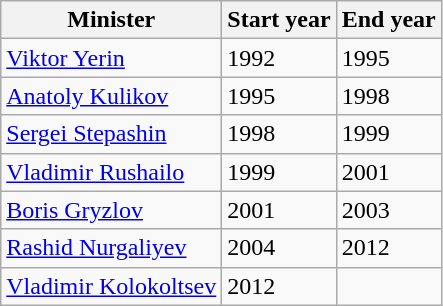<table class="wikitable">
<tr>
<th>Minister</th>
<th>Start year</th>
<th>End year</th>
</tr>
<tr>
<td><a href='#'>Viktor Yerin</a></td>
<td>1992</td>
<td>1995</td>
</tr>
<tr>
<td><a href='#'>Anatoly Kulikov</a></td>
<td>1995</td>
<td>1998</td>
</tr>
<tr>
<td><a href='#'>Sergei Stepashin</a></td>
<td>1998</td>
<td>1999</td>
</tr>
<tr>
<td><a href='#'>Vladimir Rushailo</a></td>
<td>1999</td>
<td>2001</td>
</tr>
<tr>
<td><a href='#'>Boris Gryzlov</a></td>
<td>2001</td>
<td>2003</td>
</tr>
<tr>
<td><a href='#'>Rashid Nurgaliyev</a></td>
<td>2004</td>
<td>2012</td>
</tr>
<tr>
<td><a href='#'>Vladimir Kolokoltsev</a></td>
<td>2012</td>
<td></td>
</tr>
</table>
